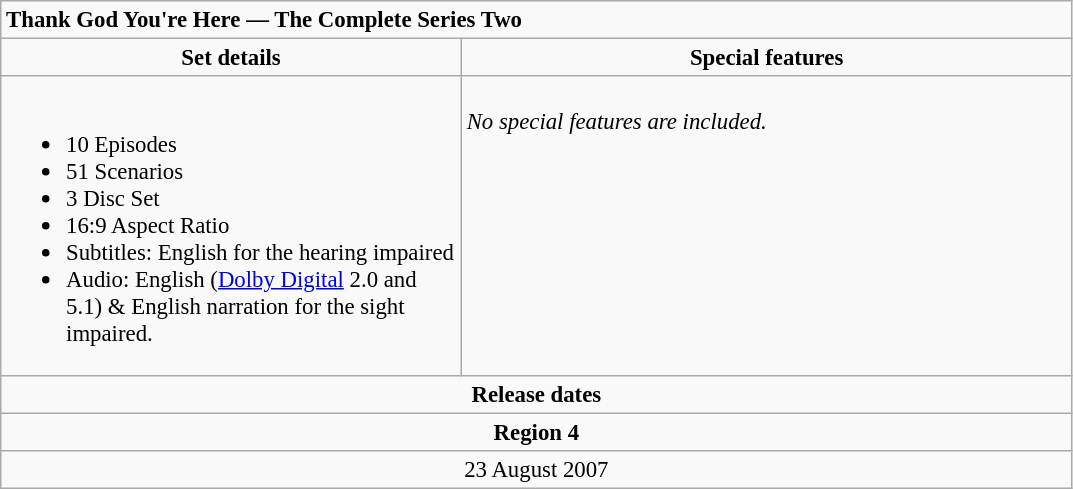<table class="wikitable" style="font-size: 95%;">
<tr>
<td colspan="3"><strong>Thank God You're Here — The Complete Series Two</strong></td>
</tr>
<tr style="text-align:center;">
<td style="width:300px; "><strong>Set details</strong></td>
<td style="width:400px; "><strong>Special features</strong></td>
</tr>
<tr valign="top">
<td style="text-align:left; width:300px;"><br><ul><li>10 Episodes</li><li>51 Scenarios</li><li>3 Disc Set</li><li>16:9 Aspect Ratio</li><li>Subtitles: English for the hearing impaired</li><li>Audio: English (<a href='#'>Dolby Digital</a> 2.0 and 5.1) & English narration for the sight impaired.</li></ul></td>
<td style="text-align:left; width:400px;"><br><em>No special features are included.</em></td>
</tr>
<tr>
<td colspan="3" style="text-align:center;"><strong>Release dates</strong></td>
</tr>
<tr>
<td colspan="3" style="text-align:center;"><strong>Region 4</strong></td>
</tr>
<tr>
<td colspan="3" style="text-align:center;">23 August 2007</td>
</tr>
</table>
